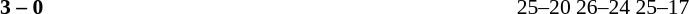<table width=100% cellspacing=1>
<tr>
<th width=20%></th>
<th width=12%></th>
<th width=20%></th>
<th width=33%></th>
<td></td>
</tr>
<tr style=font-size:90%>
<td align=right><strong></strong></td>
<td align=center><strong>3 – 0</strong></td>
<td></td>
<td>25–20 26–24 25–17</td>
</tr>
</table>
